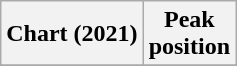<table class="wikitable plainrowheaders" style="text-align:center">
<tr>
<th scope="col">Chart (2021)</th>
<th scope="col">Peak<br>position</th>
</tr>
<tr>
</tr>
</table>
